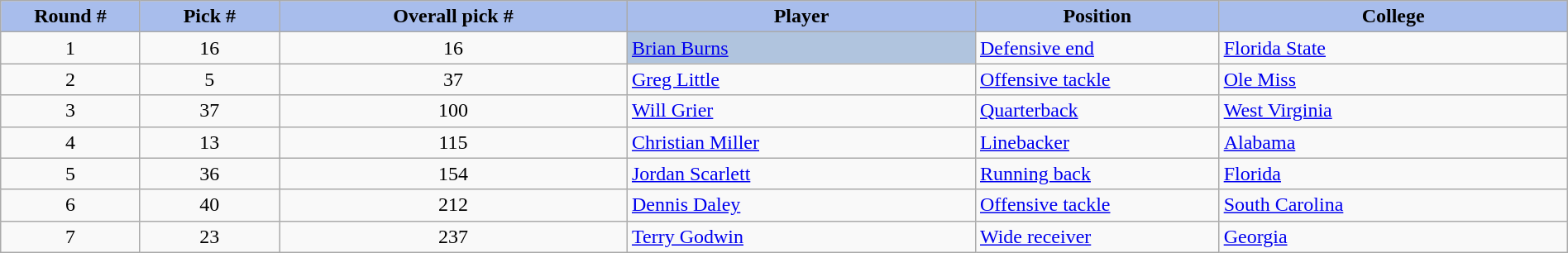<table class="wikitable" style="width: 100%">
<tr>
<th style="background:#A8BDEC;" width="8%">Round #</th>
<th style="background:#A8BDEC;" width="8%">Pick #</th>
<th style="background:#A8BDEC;" width="20%">Overall pick #</th>
<th style="background:#A8BDEC;" width="20%">Player</th>
<th style="background:#A8BDEC;" width="14%">Position</th>
<th style="background:#A8BDEC;" width="20%">College</th>
</tr>
<tr>
<td align="center">1</td>
<td align="center">16</td>
<td align="center">16</td>
<td bgcolor=lightsteelblue><a href='#'>Brian Burns</a></td>
<td><a href='#'>Defensive end</a></td>
<td><a href='#'>Florida State</a></td>
</tr>
<tr>
<td align="center">2</td>
<td align="center">5</td>
<td align="center">37</td>
<td><a href='#'>Greg Little</a></td>
<td><a href='#'>Offensive tackle</a></td>
<td><a href='#'>Ole Miss</a></td>
</tr>
<tr>
<td align="center">3</td>
<td align="center">37</td>
<td align="center">100</td>
<td><a href='#'>Will Grier</a></td>
<td><a href='#'>Quarterback</a></td>
<td><a href='#'>West Virginia</a></td>
</tr>
<tr>
<td align="center">4</td>
<td align="center">13</td>
<td align="center">115</td>
<td><a href='#'>Christian Miller</a></td>
<td><a href='#'>Linebacker</a></td>
<td><a href='#'>Alabama</a></td>
</tr>
<tr>
<td align="center">5</td>
<td align="center">36</td>
<td align="center">154</td>
<td><a href='#'>Jordan Scarlett</a></td>
<td><a href='#'>Running back</a></td>
<td><a href='#'>Florida</a></td>
</tr>
<tr>
<td align="center">6</td>
<td align="center">40</td>
<td align="center">212</td>
<td><a href='#'>Dennis Daley</a></td>
<td><a href='#'>Offensive tackle</a></td>
<td><a href='#'>South Carolina</a></td>
</tr>
<tr>
<td align="center">7</td>
<td align="center">23</td>
<td align="center">237</td>
<td><a href='#'>Terry Godwin</a></td>
<td><a href='#'>Wide receiver</a></td>
<td><a href='#'>Georgia</a></td>
</tr>
</table>
